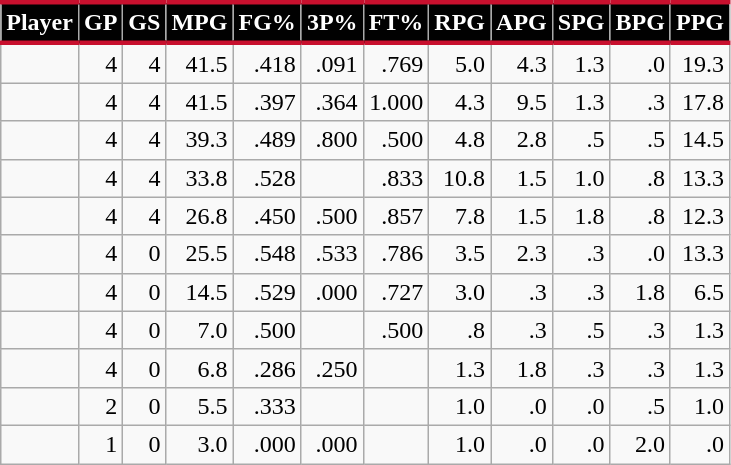<table class="wikitable sortable" style="text-align:right;">
<tr>
<th style="background:#010101; color:#FFFFFF; border-top:#C8102E 3px solid; border-bottom:#C8102E 3px solid;">Player</th>
<th style="background:#010101; color:#FFFFFF; border-top:#C8102E 3px solid; border-bottom:#C8102E 3px solid;">GP</th>
<th style="background:#010101; color:#FFFFFF; border-top:#C8102E 3px solid; border-bottom:#C8102E 3px solid;">GS</th>
<th style="background:#010101; color:#FFFFFF; border-top:#C8102E 3px solid; border-bottom:#C8102E 3px solid;">MPG</th>
<th style="background:#010101; color:#FFFFFF; border-top:#C8102E 3px solid; border-bottom:#C8102E 3px solid;">FG%</th>
<th style="background:#010101; color:#FFFFFF; border-top:#C8102E 3px solid; border-bottom:#C8102E 3px solid;">3P%</th>
<th style="background:#010101; color:#FFFFFF; border-top:#C8102E 3px solid; border-bottom:#C8102E 3px solid;">FT%</th>
<th style="background:#010101; color:#FFFFFF; border-top:#C8102E 3px solid; border-bottom:#C8102E 3px solid;">RPG</th>
<th style="background:#010101; color:#FFFFFF; border-top:#C8102E 3px solid; border-bottom:#C8102E 3px solid;">APG</th>
<th style="background:#010101; color:#FFFFFF; border-top:#C8102E 3px solid; border-bottom:#C8102E 3px solid;">SPG</th>
<th style="background:#010101; color:#FFFFFF; border-top:#C8102E 3px solid; border-bottom:#C8102E 3px solid;">BPG</th>
<th style="background:#010101; color:#FFFFFF; border-top:#C8102E 3px solid; border-bottom:#C8102E 3px solid;">PPG</th>
</tr>
<tr>
<td style="text-align:left;"></td>
<td>4</td>
<td>4</td>
<td>41.5</td>
<td>.418</td>
<td>.091</td>
<td>.769</td>
<td>5.0</td>
<td>4.3</td>
<td>1.3</td>
<td>.0</td>
<td>19.3</td>
</tr>
<tr>
<td style="text-align:left;"></td>
<td>4</td>
<td>4</td>
<td>41.5</td>
<td>.397</td>
<td>.364</td>
<td>1.000</td>
<td>4.3</td>
<td>9.5</td>
<td>1.3</td>
<td>.3</td>
<td>17.8</td>
</tr>
<tr>
<td style="text-align:left;"></td>
<td>4</td>
<td>4</td>
<td>39.3</td>
<td>.489</td>
<td>.800</td>
<td>.500</td>
<td>4.8</td>
<td>2.8</td>
<td>.5</td>
<td>.5</td>
<td>14.5</td>
</tr>
<tr>
<td style="text-align:left;"></td>
<td>4</td>
<td>4</td>
<td>33.8</td>
<td>.528</td>
<td></td>
<td>.833</td>
<td>10.8</td>
<td>1.5</td>
<td>1.0</td>
<td>.8</td>
<td>13.3</td>
</tr>
<tr>
<td style="text-align:left;"></td>
<td>4</td>
<td>4</td>
<td>26.8</td>
<td>.450</td>
<td>.500</td>
<td>.857</td>
<td>7.8</td>
<td>1.5</td>
<td>1.8</td>
<td>.8</td>
<td>12.3</td>
</tr>
<tr>
<td style="text-align:left;"></td>
<td>4</td>
<td>0</td>
<td>25.5</td>
<td>.548</td>
<td>.533</td>
<td>.786</td>
<td>3.5</td>
<td>2.3</td>
<td>.3</td>
<td>.0</td>
<td>13.3</td>
</tr>
<tr>
<td style="text-align:left;"></td>
<td>4</td>
<td>0</td>
<td>14.5</td>
<td>.529</td>
<td>.000</td>
<td>.727</td>
<td>3.0</td>
<td>.3</td>
<td>.3</td>
<td>1.8</td>
<td>6.5</td>
</tr>
<tr>
<td style="text-align:left;"></td>
<td>4</td>
<td>0</td>
<td>7.0</td>
<td>.500</td>
<td></td>
<td>.500</td>
<td>.8</td>
<td>.3</td>
<td>.5</td>
<td>.3</td>
<td>1.3</td>
</tr>
<tr>
<td style="text-align:left;"></td>
<td>4</td>
<td>0</td>
<td>6.8</td>
<td>.286</td>
<td>.250</td>
<td></td>
<td>1.3</td>
<td>1.8</td>
<td>.3</td>
<td>.3</td>
<td>1.3</td>
</tr>
<tr>
<td style="text-align:left;"></td>
<td>2</td>
<td>0</td>
<td>5.5</td>
<td>.333</td>
<td></td>
<td></td>
<td>1.0</td>
<td>.0</td>
<td>.0</td>
<td>.5</td>
<td>1.0</td>
</tr>
<tr>
<td style="text-align:left;"></td>
<td>1</td>
<td>0</td>
<td>3.0</td>
<td>.000</td>
<td>.000</td>
<td></td>
<td>1.0</td>
<td>.0</td>
<td>.0</td>
<td>2.0</td>
<td>.0</td>
</tr>
</table>
